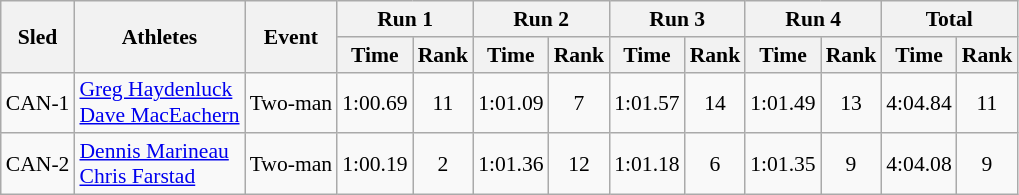<table class="wikitable" border="1" style="font-size:90%">
<tr>
<th rowspan="2">Sled</th>
<th rowspan="2">Athletes</th>
<th rowspan="2">Event</th>
<th colspan="2">Run 1</th>
<th colspan="2">Run 2</th>
<th colspan="2">Run 3</th>
<th colspan="2">Run 4</th>
<th colspan="2">Total</th>
</tr>
<tr>
<th>Time</th>
<th>Rank</th>
<th>Time</th>
<th>Rank</th>
<th>Time</th>
<th>Rank</th>
<th>Time</th>
<th>Rank</th>
<th>Time</th>
<th>Rank</th>
</tr>
<tr>
<td align="center">CAN-1</td>
<td><a href='#'>Greg Haydenluck</a><br><a href='#'>Dave MacEachern</a></td>
<td>Two-man</td>
<td align="center">1:00.69</td>
<td align="center">11</td>
<td align="center">1:01.09</td>
<td align="center">7</td>
<td align="center">1:01.57</td>
<td align="center">14</td>
<td align="center">1:01.49</td>
<td align="center">13</td>
<td align="center">4:04.84</td>
<td align="center">11</td>
</tr>
<tr>
<td align="center">CAN-2</td>
<td><a href='#'>Dennis Marineau</a><br><a href='#'>Chris Farstad</a></td>
<td>Two-man</td>
<td align="center">1:00.19</td>
<td align="center">2</td>
<td align="center">1:01.36</td>
<td align="center">12</td>
<td align="center">1:01.18</td>
<td align="center">6</td>
<td align="center">1:01.35</td>
<td align="center">9</td>
<td align="center">4:04.08</td>
<td align="center">9</td>
</tr>
</table>
